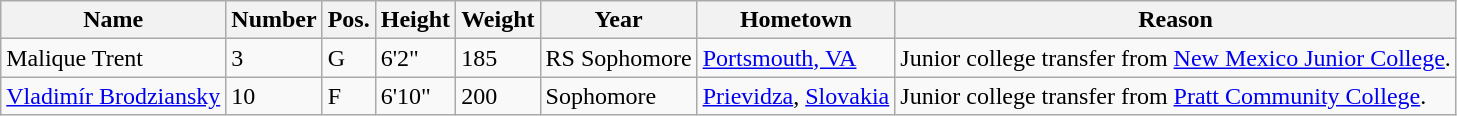<table class="wikitable sortable" border="1">
<tr>
<th>Name</th>
<th>Number</th>
<th>Pos.</th>
<th>Height</th>
<th>Weight</th>
<th>Year</th>
<th>Hometown</th>
<th class="unsortable">Reason</th>
</tr>
<tr>
<td>Malique Trent</td>
<td>3</td>
<td>G</td>
<td>6'2"</td>
<td>185</td>
<td>RS Sophomore</td>
<td><a href='#'>Portsmouth, VA</a></td>
<td>Junior college transfer from <a href='#'>New Mexico Junior College</a>.</td>
</tr>
<tr>
<td><a href='#'>Vladimír Brodziansky</a></td>
<td>10</td>
<td>F</td>
<td>6'10"</td>
<td>200</td>
<td>Sophomore</td>
<td><a href='#'>Prievidza</a>, <a href='#'>Slovakia</a></td>
<td>Junior college transfer from <a href='#'>Pratt Community College</a>.</td>
</tr>
</table>
